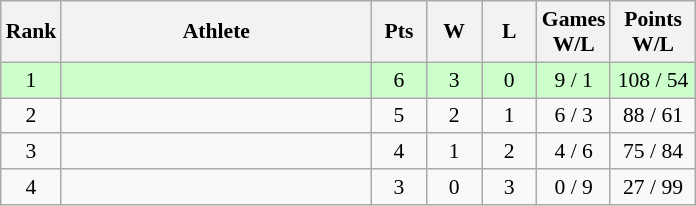<table class="wikitable" style="text-align: center; font-size:90% ">
<tr>
<th width="20">Rank</th>
<th width="200">Athlete</th>
<th width="30">Pts</th>
<th width="30">W</th>
<th width="30">L</th>
<th width="40">Games<br>W/L</th>
<th width="50">Points<br>W/L</th>
</tr>
<tr bgcolor=#ccffcc>
<td>1</td>
<td align=left></td>
<td>6</td>
<td>3</td>
<td>0</td>
<td>9 / 1</td>
<td>108 / 54</td>
</tr>
<tr>
<td>2</td>
<td align=left></td>
<td>5</td>
<td>2</td>
<td>1</td>
<td>6 / 3</td>
<td>88 / 61</td>
</tr>
<tr>
<td>3</td>
<td align=left></td>
<td>4</td>
<td>1</td>
<td>2</td>
<td>4 / 6</td>
<td>75 / 84</td>
</tr>
<tr>
<td>4</td>
<td align=left></td>
<td>3</td>
<td>0</td>
<td>3</td>
<td>0 / 9</td>
<td>27 / 99</td>
</tr>
</table>
